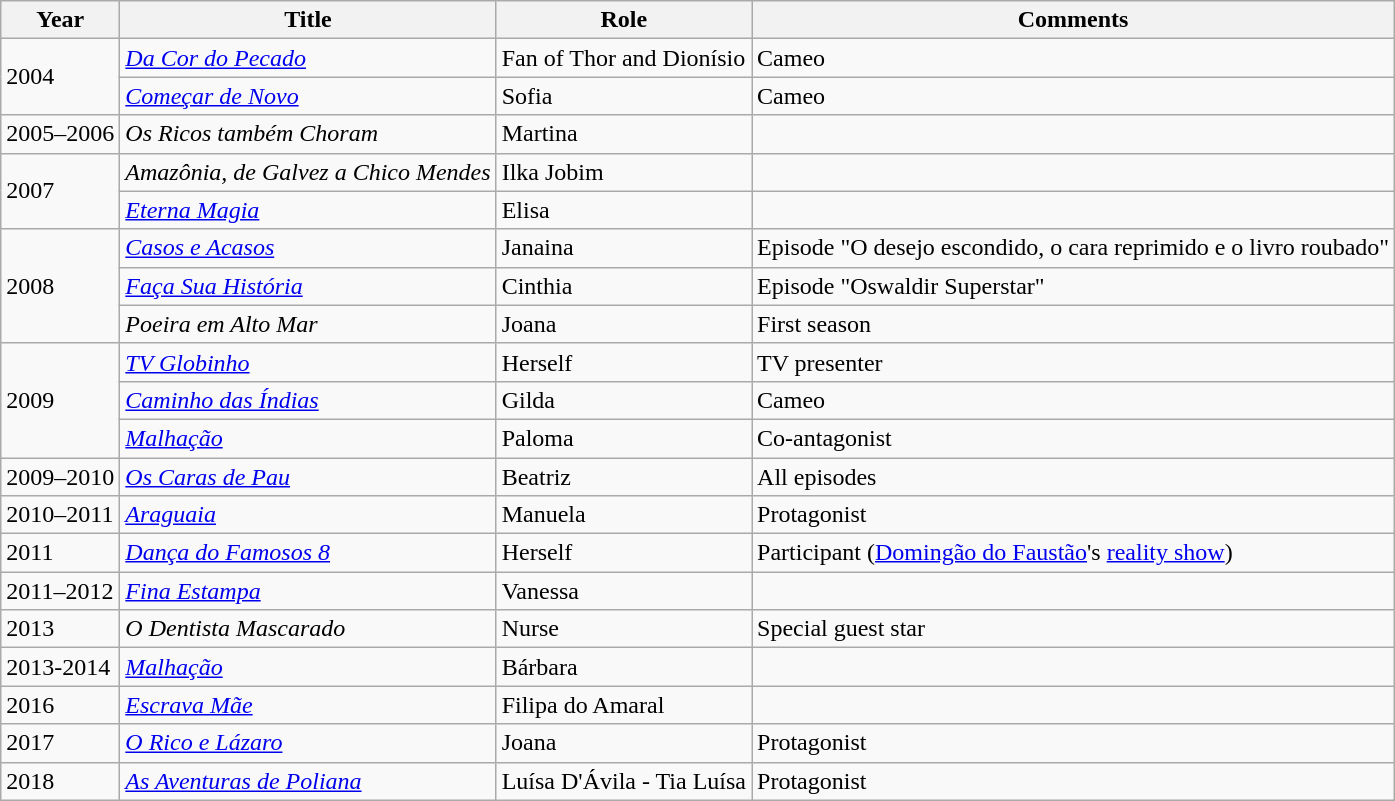<table class="wikitable">
<tr>
<th>Year</th>
<th>Title</th>
<th>Role</th>
<th>Comments</th>
</tr>
<tr>
<td rowspan="2">2004</td>
<td><em><a href='#'>Da Cor do Pecado</a></em></td>
<td>Fan of Thor and Dionísio</td>
<td>Cameo</td>
</tr>
<tr>
<td><em><a href='#'>Começar de Novo</a></em></td>
<td>Sofia</td>
<td>Cameo</td>
</tr>
<tr>
<td>2005–2006</td>
<td><em>Os Ricos também Choram</em></td>
<td>Martina</td>
<td></td>
</tr>
<tr>
<td rowspan="2">2007</td>
<td><em>Amazônia, de Galvez a Chico Mendes</em></td>
<td>Ilka Jobim</td>
<td></td>
</tr>
<tr>
<td><em><a href='#'>Eterna Magia</a></em></td>
<td>Elisa</td>
<td></td>
</tr>
<tr>
<td rowspan="3">2008</td>
<td><em><a href='#'>Casos e Acasos</a></em></td>
<td>Janaina</td>
<td>Episode "O desejo escondido, o cara reprimido e o livro roubado"</td>
</tr>
<tr>
<td><em><a href='#'>Faça Sua História</a></em></td>
<td>Cinthia</td>
<td>Episode "Oswaldir Superstar"</td>
</tr>
<tr>
<td><em>Poeira em Alto Mar</em></td>
<td>Joana</td>
<td>First season</td>
</tr>
<tr>
<td rowspan="3">2009</td>
<td><em><a href='#'>TV Globinho</a></em></td>
<td>Herself</td>
<td>TV presenter</td>
</tr>
<tr>
<td><em><a href='#'>Caminho das Índias</a></em></td>
<td>Gilda</td>
<td>Cameo</td>
</tr>
<tr>
<td><em><a href='#'>Malhação</a></em></td>
<td>Paloma</td>
<td>Co-antagonist</td>
</tr>
<tr>
<td>2009–2010</td>
<td><em><a href='#'>Os Caras de Pau</a></em></td>
<td>Beatriz</td>
<td>All episodes</td>
</tr>
<tr>
<td>2010–2011</td>
<td><em> <a href='#'>Araguaia</a></em></td>
<td>Manuela</td>
<td>Protagonist</td>
</tr>
<tr>
<td>2011</td>
<td><em> <a href='#'>Dança do Famosos 8</a></em></td>
<td>Herself</td>
<td>Participant (<a href='#'>Domingão do Faustão</a>'s <a href='#'>reality show</a>)</td>
</tr>
<tr>
<td>2011–2012</td>
<td><em><a href='#'>Fina Estampa</a></em></td>
<td>Vanessa</td>
<td></td>
</tr>
<tr>
<td>2013</td>
<td><em>O Dentista Mascarado</em></td>
<td>Nurse</td>
<td>Special guest star</td>
</tr>
<tr>
<td>2013-2014</td>
<td><em><a href='#'>Malhação</a></em></td>
<td>Bárbara</td>
<td></td>
</tr>
<tr>
<td>2016</td>
<td><em><a href='#'>Escrava Mãe</a></em></td>
<td>Filipa do Amaral</td>
<td></td>
</tr>
<tr>
<td>2017</td>
<td><em><a href='#'>O Rico e Lázaro</a></em></td>
<td>Joana</td>
<td>Protagonist</td>
</tr>
<tr>
<td>2018</td>
<td><em><a href='#'>As Aventuras de Poliana</a></em></td>
<td>Luísa D'Ávila - Tia Luísa</td>
<td>Protagonist</td>
</tr>
</table>
